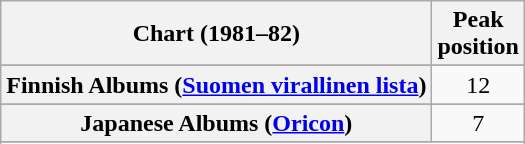<table class="wikitable sortable plainrowheaders" style="text-align:center">
<tr>
<th scope="col">Chart (1981–82)</th>
<th scope="col">Peak<br>position</th>
</tr>
<tr>
</tr>
<tr>
</tr>
<tr>
<th scope="row">Finnish Albums (<a href='#'>Suomen virallinen lista</a>)</th>
<td>12</td>
</tr>
<tr>
</tr>
<tr>
<th scope="row">Japanese Albums (<a href='#'>Oricon</a>)</th>
<td>7</td>
</tr>
<tr>
</tr>
<tr>
</tr>
<tr>
</tr>
<tr>
</tr>
</table>
